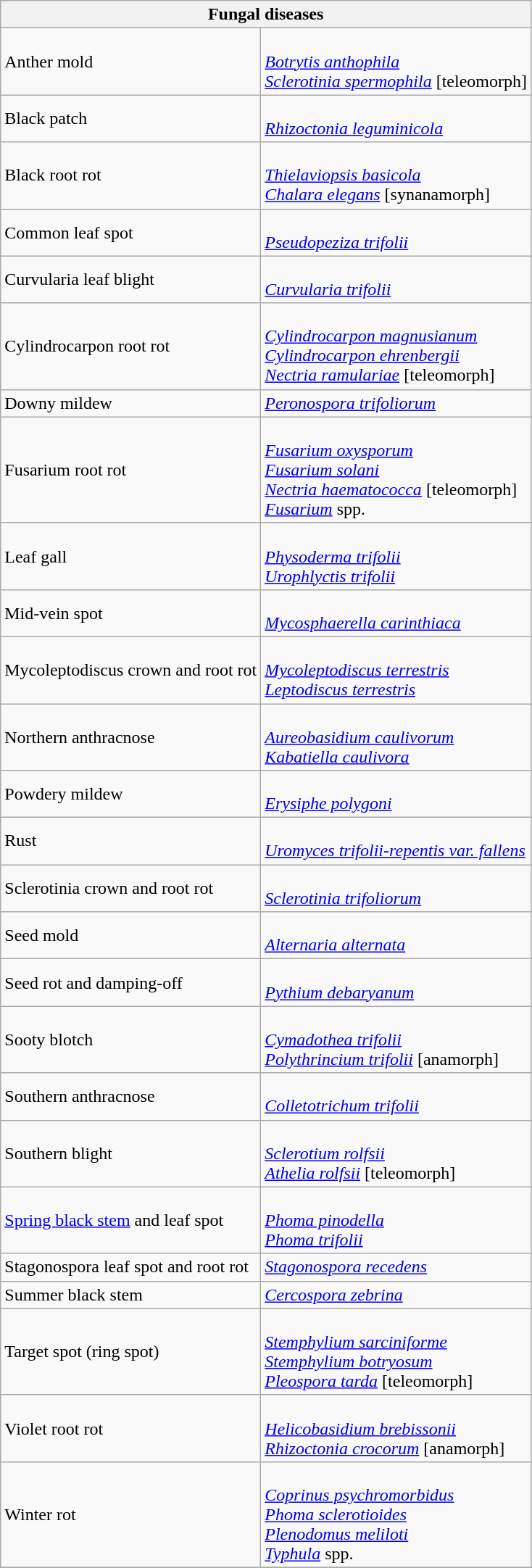<table class="wikitable" style="clear">
<tr>
<th colspan=2><strong>Fungal diseases</strong><br></th>
</tr>
<tr>
<td>Anther mold</td>
<td><br><em><a href='#'>Botrytis anthophila</a></em><br>
<em><a href='#'>Sclerotinia spermophila</a></em> [teleomorph]</td>
</tr>
<tr>
<td>Black patch</td>
<td><br><em><a href='#'>Rhizoctonia leguminicola</a></em></td>
</tr>
<tr>
<td>Black root rot</td>
<td><br><em><a href='#'>Thielaviopsis basicola</a></em><br>
<em><a href='#'>Chalara elegans</a></em> [synanamorph]</td>
</tr>
<tr>
<td>Common leaf spot</td>
<td><br><em><a href='#'>Pseudopeziza trifolii</a></em></td>
</tr>
<tr>
<td>Curvularia leaf blight</td>
<td><br><em><a href='#'>Curvularia trifolii</a></em></td>
</tr>
<tr>
<td>Cylindrocarpon root rot</td>
<td><br><em><a href='#'>Cylindrocarpon magnusianum</a></em> <br>
 <em><a href='#'>Cylindrocarpon ehrenbergii</a></em><br>
<em><a href='#'>Nectria ramulariae</a></em> [teleomorph]</td>
</tr>
<tr>
<td>Downy mildew</td>
<td><em><a href='#'>Peronospora trifoliorum</a></em></td>
</tr>
<tr>
<td>Fusarium root rot</td>
<td><br><em><a href='#'>Fusarium oxysporum</a></em><br>
<em><a href='#'>Fusarium solani</a></em><br>
<em><a href='#'>Nectria haematococca</a></em> [teleomorph]<br>
<em><a href='#'>Fusarium</a></em> spp.</td>
</tr>
<tr>
<td>Leaf gall</td>
<td><br><em><a href='#'>Physoderma trifolii</a></em> <br>
 <em><a href='#'>Urophlyctis trifolii</a></em></td>
</tr>
<tr>
<td>Mid-vein spot</td>
<td><br><em><a href='#'>Mycosphaerella carinthiaca</a></em></td>
</tr>
<tr>
<td>Mycoleptodiscus crown and root rot</td>
<td><br><em><a href='#'>Mycoleptodiscus terrestris</a></em> <br>
 <em><a href='#'>Leptodiscus terrestris</a></em></td>
</tr>
<tr>
<td>Northern anthracnose</td>
<td><br><em><a href='#'>Aureobasidium caulivorum</a></em> <br>
 <em><a href='#'>Kabatiella caulivora</a></em></td>
</tr>
<tr>
<td>Powdery mildew</td>
<td><br><em><a href='#'>Erysiphe polygoni</a></em></td>
</tr>
<tr>
<td>Rust</td>
<td><br><em><a href='#'>Uromyces trifolii-repentis var. fallens</a></em></td>
</tr>
<tr>
<td>Sclerotinia crown and root rot</td>
<td><br><em><a href='#'>Sclerotinia trifoliorum</a></em></td>
</tr>
<tr>
<td>Seed mold</td>
<td><br><em><a href='#'>Alternaria alternata</a></em></td>
</tr>
<tr>
<td>Seed rot and damping-off</td>
<td><br><em><a href='#'>Pythium debaryanum</a></em></td>
</tr>
<tr>
<td>Sooty blotch</td>
<td><br><em><a href='#'>Cymadothea trifolii</a></em><br>
<em><a href='#'>Polythrincium trifolii</a></em> [anamorph]</td>
</tr>
<tr>
<td>Southern anthracnose</td>
<td><br><em><a href='#'>Colletotrichum trifolii</a></em></td>
</tr>
<tr>
<td>Southern blight</td>
<td><br><em><a href='#'>Sclerotium rolfsii</a></em><br>
<em><a href='#'>Athelia rolfsii</a></em> [teleomorph]</td>
</tr>
<tr>
<td><a href='#'>Spring black stem</a> and leaf spot</td>
<td><br><em><a href='#'>Phoma pinodella</a></em> <br>
 <em><a href='#'>Phoma trifolii</a></em></td>
</tr>
<tr>
<td>Stagonospora leaf spot and root rot</td>
<td><em><a href='#'>Stagonospora recedens</a></em></td>
</tr>
<tr>
<td>Summer black stem</td>
<td><em><a href='#'>Cercospora zebrina</a></em></td>
</tr>
<tr>
<td>Target spot (ring spot)</td>
<td><br><em><a href='#'>Stemphylium sarciniforme</a></em><br>
<em><a href='#'>Stemphylium botryosum</a></em><br>
<em><a href='#'>Pleospora tarda</a></em> [teleomorph]</td>
</tr>
<tr>
<td>Violet root rot</td>
<td><br><em><a href='#'>Helicobasidium brebissonii</a></em><br>
<em><a href='#'>Rhizoctonia crocorum</a></em> [anamorph]</td>
</tr>
<tr>
<td>Winter rot</td>
<td><br><em><a href='#'>Coprinus psychromorbidus</a></em><br>
<em><a href='#'>Phoma sclerotioides</a></em> <br>
 <em><a href='#'>Plenodomus meliloti</a></em><br>
<em><a href='#'>Typhula</a></em> spp.</td>
</tr>
<tr>
</tr>
</table>
